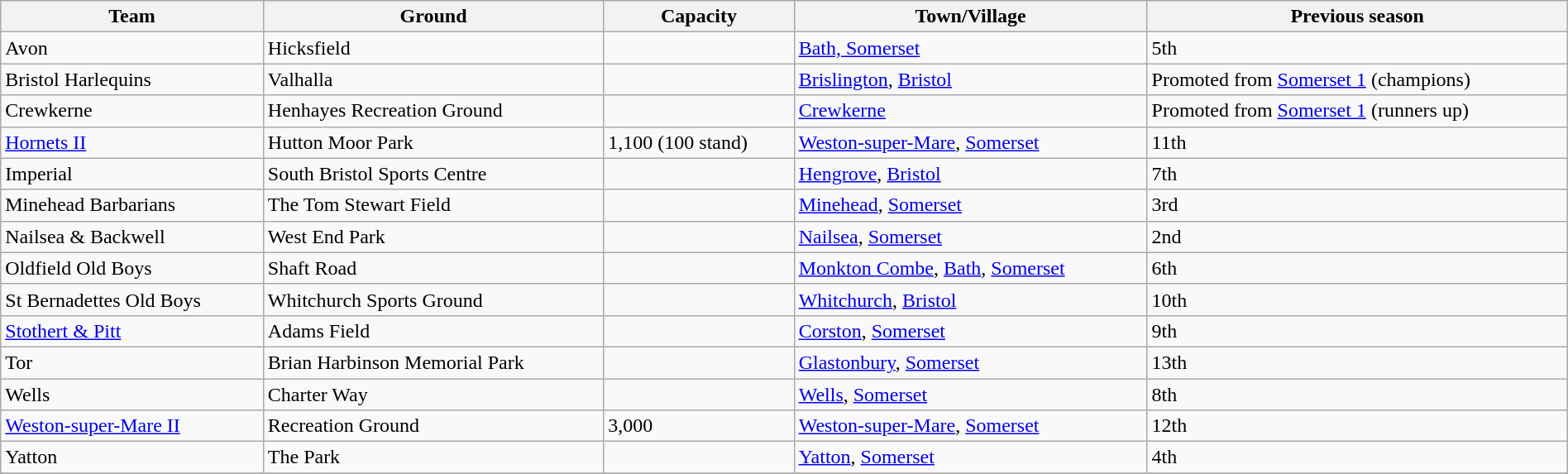<table class="wikitable sortable" width=100%>
<tr>
<th>Team</th>
<th>Ground</th>
<th>Capacity</th>
<th>Town/Village</th>
<th>Previous season</th>
</tr>
<tr>
<td>Avon</td>
<td>Hicksfield</td>
<td></td>
<td><a href='#'>Bath, Somerset</a></td>
<td>5th</td>
</tr>
<tr>
<td>Bristol Harlequins</td>
<td>Valhalla</td>
<td></td>
<td><a href='#'>Brislington</a>, <a href='#'>Bristol</a></td>
<td>Promoted from <a href='#'>Somerset 1</a> (champions)</td>
</tr>
<tr>
<td>Crewkerne</td>
<td>Henhayes Recreation Ground</td>
<td></td>
<td><a href='#'>Crewkerne</a></td>
<td>Promoted from <a href='#'>Somerset 1</a> (runners up)</td>
</tr>
<tr>
<td><a href='#'>Hornets II</a></td>
<td>Hutton Moor Park</td>
<td>1,100 (100 stand)</td>
<td><a href='#'>Weston-super-Mare</a>, <a href='#'>Somerset</a></td>
<td>11th</td>
</tr>
<tr>
<td>Imperial</td>
<td>South Bristol Sports Centre</td>
<td></td>
<td><a href='#'>Hengrove</a>, <a href='#'>Bristol</a></td>
<td>7th</td>
</tr>
<tr>
<td>Minehead Barbarians</td>
<td>The Tom Stewart Field</td>
<td></td>
<td><a href='#'>Minehead</a>, <a href='#'>Somerset</a></td>
<td>3rd</td>
</tr>
<tr>
<td>Nailsea & Backwell</td>
<td>West End Park</td>
<td></td>
<td><a href='#'>Nailsea</a>, <a href='#'>Somerset</a></td>
<td>2nd</td>
</tr>
<tr>
<td>Oldfield Old Boys</td>
<td>Shaft Road</td>
<td></td>
<td><a href='#'>Monkton Combe</a>, <a href='#'>Bath</a>, <a href='#'>Somerset</a></td>
<td>6th</td>
</tr>
<tr>
<td>St Bernadettes Old Boys</td>
<td>Whitchurch Sports Ground</td>
<td></td>
<td><a href='#'>Whitchurch</a>, <a href='#'>Bristol</a></td>
<td>10th</td>
</tr>
<tr>
<td><a href='#'>Stothert & Pitt</a></td>
<td>Adams Field</td>
<td></td>
<td><a href='#'>Corston</a>, <a href='#'>Somerset</a></td>
<td>9th</td>
</tr>
<tr>
<td>Tor</td>
<td>Brian Harbinson Memorial Park</td>
<td></td>
<td><a href='#'>Glastonbury</a>, <a href='#'>Somerset</a></td>
<td>13th</td>
</tr>
<tr>
<td>Wells</td>
<td>Charter Way</td>
<td></td>
<td><a href='#'>Wells</a>, <a href='#'>Somerset</a></td>
<td>8th</td>
</tr>
<tr>
<td><a href='#'>Weston-super-Mare II</a></td>
<td>Recreation Ground</td>
<td>3,000</td>
<td><a href='#'>Weston-super-Mare</a>, <a href='#'>Somerset</a></td>
<td>12th</td>
</tr>
<tr>
<td>Yatton</td>
<td>The Park</td>
<td></td>
<td><a href='#'>Yatton</a>, <a href='#'>Somerset</a></td>
<td>4th</td>
</tr>
<tr>
</tr>
</table>
